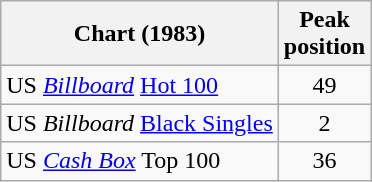<table class="wikitable sortable">
<tr>
<th>Chart (1983)</th>
<th>Peak<br>position</th>
</tr>
<tr>
<td>US <em><a href='#'>Billboard</a></em> <a href='#'>Hot 100</a></td>
<td style="text-align:center;">49</td>
</tr>
<tr>
<td>US <em>Billboard</em> <a href='#'>Black Singles</a></td>
<td style="text-align:center;">2</td>
</tr>
<tr>
<td>US <a href='#'><em>Cash Box</em></a> Top 100</td>
<td align="center">36</td>
</tr>
</table>
